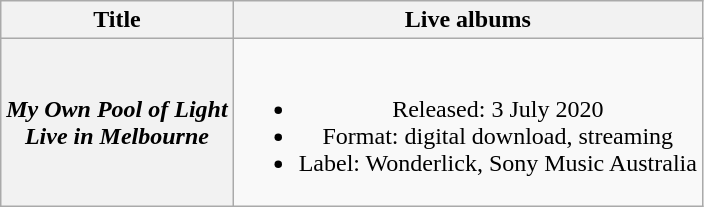<table class="wikitable plainrowheaders" style="text-align:center;">
<tr>
<th>Title</th>
<th>Live albums</th>
</tr>
<tr>
<th scope="row"><em>My Own Pool of Light <br> Live in Melbourne</em></th>
<td><br><ul><li>Released: 3 July 2020</li><li>Format: digital download, streaming</li><li>Label: Wonderlick, Sony Music Australia</li></ul></td>
</tr>
</table>
